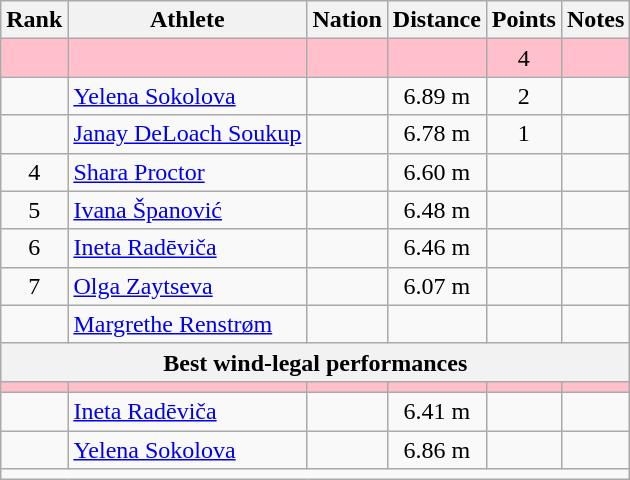<table class="wikitable mw-datatable sortable" style="text-align:center;">
<tr>
<th scope="col" style="width: 10px;">Rank</th>
<th scope="col">Athlete</th>
<th scope="col">Nation</th>
<th scope="col">Distance</th>
<th scope="col">Points</th>
<th scope="col">Notes</th>
</tr>
<tr bgcolor=pink>
<td></td>
<td align="left"></td>
<td align="left"></td>
<td></td>
<td>4</td>
<td></td>
</tr>
<tr>
<td></td>
<td align="left"><a href='#'>Yelena Sokolova</a></td>
<td align="left"></td>
<td>6.89 m </td>
<td>2</td>
<td></td>
</tr>
<tr>
<td></td>
<td align="left"><a href='#'>Janay DeLoach Soukup</a></td>
<td align="left"></td>
<td>6.78 m </td>
<td>1</td>
<td></td>
</tr>
<tr>
<td>4</td>
<td align="left"><a href='#'>Shara Proctor</a></td>
<td align="left"></td>
<td>6.60 m </td>
<td></td>
<td></td>
</tr>
<tr>
<td>5</td>
<td align="left"><a href='#'>Ivana Španović</a></td>
<td align="left"></td>
<td>6.48 m </td>
<td></td>
<td></td>
</tr>
<tr>
<td>6</td>
<td align="left"><a href='#'>Ineta Radēviča</a></td>
<td align="left"></td>
<td>6.46 m </td>
<td></td>
<td></td>
</tr>
<tr>
<td>7</td>
<td align="left"><a href='#'>Olga Zaytseva</a></td>
<td align="left"></td>
<td>6.07 m </td>
<td></td>
<td></td>
</tr>
<tr>
<td></td>
<td align="left"><a href='#'>Margrethe Renstrøm</a></td>
<td align="left"></td>
<td></td>
<td></td>
<td></td>
</tr>
<tr>
<th align=center colspan=6>Best wind-legal performances</th>
</tr>
<tr bgcolor=pink>
<td></td>
<td align="left"></td>
<td align="left"></td>
<td></td>
<td></td>
<td></td>
</tr>
<tr>
<td></td>
<td align="left"><a href='#'>Ineta Radēviča</a></td>
<td align="left"></td>
<td>6.41 m </td>
<td></td>
<td></td>
</tr>
<tr>
<td></td>
<td align="left"><a href='#'>Yelena Sokolova</a></td>
<td align="left"></td>
<td>6.86 m </td>
<td></td>
<td></td>
</tr>
<tr class="sortbottom">
<td colspan="6"></td>
</tr>
</table>
